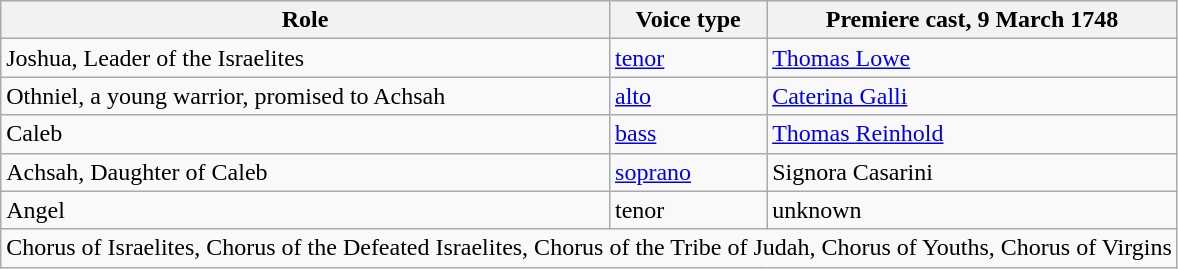<table class=wikitable>
<tr>
<th>Role</th>
<th>Voice type</th>
<th>Premiere cast, 9 March 1748 <br></th>
</tr>
<tr>
<td>Joshua, Leader of the Israelites</td>
<td><a href='#'>tenor</a></td>
<td><a href='#'>Thomas Lowe</a></td>
</tr>
<tr>
<td>Othniel, a young warrior, promised to Achsah</td>
<td><a href='#'>alto</a></td>
<td><a href='#'>Caterina Galli</a></td>
</tr>
<tr>
<td>Caleb</td>
<td><a href='#'>bass</a></td>
<td><a href='#'>Thomas Reinhold</a></td>
</tr>
<tr>
<td>Achsah, Daughter of Caleb</td>
<td><a href='#'>soprano</a></td>
<td>Signora Casarini</td>
</tr>
<tr>
<td>Angel</td>
<td>tenor</td>
<td>unknown</td>
</tr>
<tr>
<td colspan=3>Chorus of Israelites, Chorus of the Defeated Israelites, Chorus of the Tribe of Judah, Chorus of Youths, Chorus of Virgins</td>
</tr>
</table>
